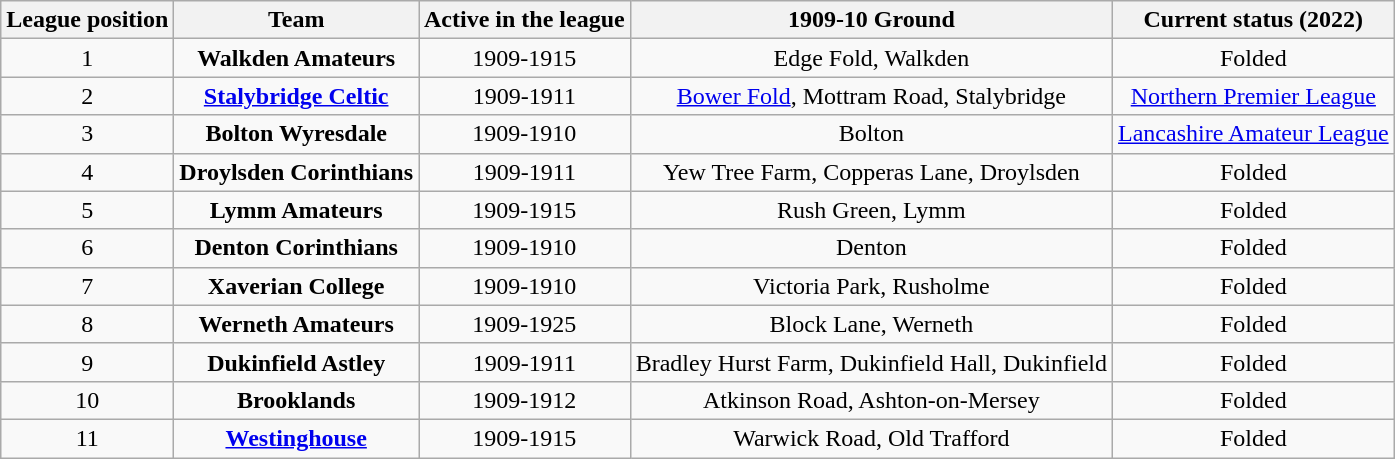<table class="wikitable" style="text-align: center">
<tr>
<th>League position</th>
<th>Team</th>
<th>Active in the league</th>
<th>1909-10 Ground</th>
<th>Current status (2022)</th>
</tr>
<tr>
<td>1</td>
<td><strong>Walkden Amateurs</strong></td>
<td>1909-1915</td>
<td>Edge Fold, Walkden</td>
<td>Folded</td>
</tr>
<tr>
<td>2</td>
<td><strong><a href='#'>Stalybridge Celtic</a></strong></td>
<td>1909-1911</td>
<td><a href='#'>Bower Fold</a>, Mottram Road, Stalybridge</td>
<td><a href='#'>Northern Premier League</a></td>
</tr>
<tr>
<td>3</td>
<td><strong>Bolton Wyresdale</strong></td>
<td>1909-1910</td>
<td>Bolton</td>
<td><a href='#'>Lancashire Amateur League</a></td>
</tr>
<tr>
<td>4</td>
<td><strong>Droylsden Corinthians</strong></td>
<td>1909-1911</td>
<td>Yew Tree Farm, Copperas Lane, Droylsden</td>
<td>Folded</td>
</tr>
<tr>
<td>5</td>
<td><strong>Lymm Amateurs</strong></td>
<td>1909-1915</td>
<td>Rush Green, Lymm</td>
<td>Folded</td>
</tr>
<tr>
<td>6</td>
<td><strong>Denton Corinthians</strong></td>
<td>1909-1910</td>
<td>Denton</td>
<td>Folded</td>
</tr>
<tr>
<td>7</td>
<td><strong>Xaverian College</strong></td>
<td>1909-1910</td>
<td>Victoria Park, Rusholme</td>
<td>Folded</td>
</tr>
<tr>
<td>8</td>
<td><strong>Werneth Amateurs</strong></td>
<td>1909-1925</td>
<td>Block Lane, Werneth</td>
<td>Folded</td>
</tr>
<tr>
<td>9</td>
<td><strong>Dukinfield Astley</strong></td>
<td>1909-1911</td>
<td>Bradley Hurst Farm, Dukinfield Hall, Dukinfield</td>
<td>Folded</td>
</tr>
<tr>
<td>10</td>
<td><strong>Brooklands</strong></td>
<td>1909-1912</td>
<td>Atkinson Road, Ashton-on-Mersey</td>
<td>Folded</td>
</tr>
<tr>
<td>11</td>
<td><strong><a href='#'>Westinghouse</a></strong></td>
<td>1909-1915</td>
<td>Warwick Road, Old Trafford</td>
<td>Folded</td>
</tr>
</table>
